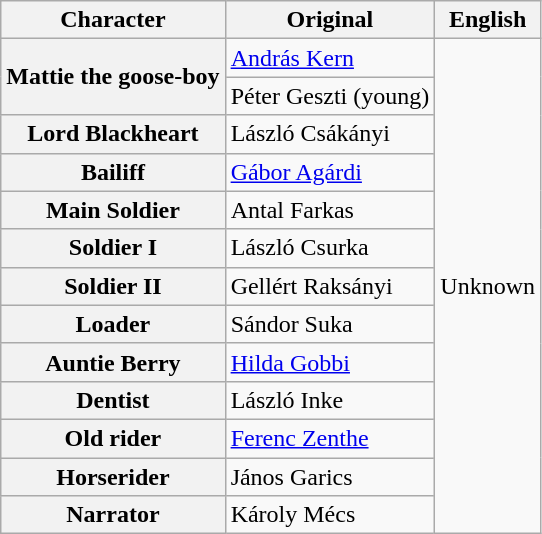<table class="wikitable">
<tr>
<th>Character</th>
<th>Original</th>
<th>English</th>
</tr>
<tr>
<th rowspan="2">Mattie the goose-boy</th>
<td><a href='#'>András Kern</a></td>
<td rowspan="13">Unknown</td>
</tr>
<tr>
<td>Péter Geszti (young)</td>
</tr>
<tr>
<th>Lord Blackheart</th>
<td>László Csákányi</td>
</tr>
<tr>
<th>Bailiff</th>
<td><a href='#'>Gábor Agárdi</a></td>
</tr>
<tr>
<th>Main Soldier</th>
<td>Antal Farkas</td>
</tr>
<tr>
<th>Soldier I</th>
<td>László Csurka</td>
</tr>
<tr>
<th>Soldier II</th>
<td>Gellért Raksányi</td>
</tr>
<tr>
<th>Loader</th>
<td>Sándor Suka</td>
</tr>
<tr>
<th>Auntie Berry</th>
<td><a href='#'>Hilda Gobbi</a></td>
</tr>
<tr>
<th>Dentist</th>
<td>László Inke</td>
</tr>
<tr>
<th>Old rider</th>
<td><a href='#'>Ferenc Zenthe</a></td>
</tr>
<tr>
<th>Horserider</th>
<td>János Garics</td>
</tr>
<tr>
<th>Narrator</th>
<td>Károly Mécs</td>
</tr>
</table>
